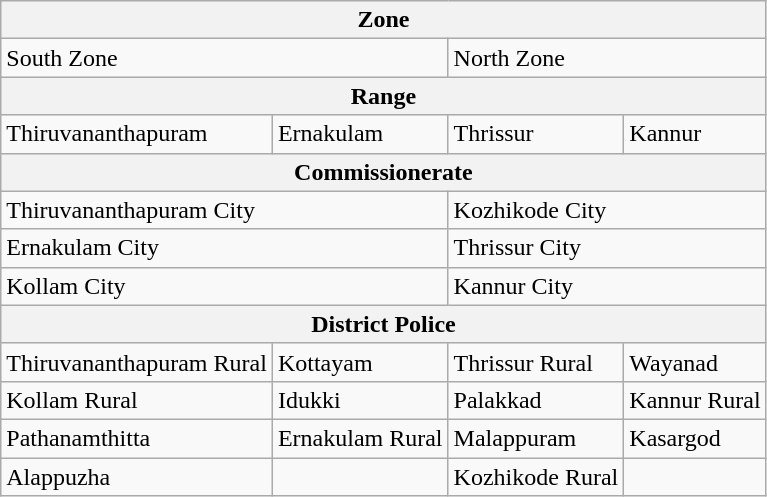<table class="wikitable">
<tr>
<th colspan="4">Zone</th>
</tr>
<tr>
<td colspan="2">South Zone</td>
<td colspan="2">North Zone</td>
</tr>
<tr>
<th colspan="4">Range</th>
</tr>
<tr>
<td>Thiruvananthapuram</td>
<td>Ernakulam</td>
<td>Thrissur</td>
<td>Kannur</td>
</tr>
<tr>
<th colspan="4">Commissionerate</th>
</tr>
<tr>
<td colspan="2">Thiruvananthapuram City</td>
<td colspan="2">Kozhikode City</td>
</tr>
<tr>
<td colspan="2">Ernakulam City</td>
<td colspan="2">Thrissur City</td>
</tr>
<tr>
<td colspan="2">Kollam City</td>
<td colspan="2">Kannur City</td>
</tr>
<tr>
<th colspan="4">District Police</th>
</tr>
<tr>
<td>Thiruvananthapuram Rural</td>
<td>Kottayam</td>
<td>Thrissur Rural</td>
<td>Wayanad</td>
</tr>
<tr>
<td>Kollam Rural</td>
<td>Idukki</td>
<td>Palakkad</td>
<td>Kannur Rural</td>
</tr>
<tr>
<td>Pathanamthitta</td>
<td>Ernakulam Rural</td>
<td>Malappuram</td>
<td>Kasargod</td>
</tr>
<tr>
<td>Alappuzha</td>
<td></td>
<td>Kozhikode Rural</td>
<td></td>
</tr>
</table>
